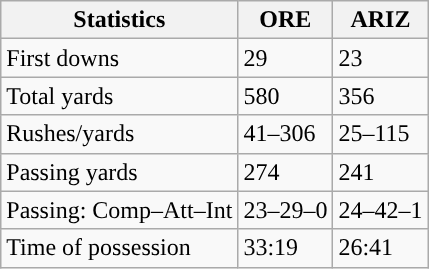<table class="wikitable" style="float: left;">
<tr>
<th>Statistics</th>
<th>ORE</th>
<th>ARIZ</th>
</tr>
<tr>
<td>First downs</td>
<td>29</td>
<td>23</td>
</tr>
<tr>
<td>Total yards</td>
<td>580</td>
<td>356</td>
</tr>
<tr>
<td>Rushes/yards</td>
<td>41–306</td>
<td>25–115</td>
</tr>
<tr>
<td>Passing yards</td>
<td>274</td>
<td>241</td>
</tr>
<tr>
<td>Passing: Comp–Att–Int</td>
<td>23–29–0</td>
<td>24–42–1</td>
</tr>
<tr>
<td>Time of possession</td>
<td>33:19</td>
<td>26:41</td>
</tr>
</table>
